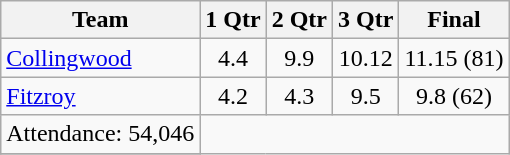<table class="wikitable">
<tr>
<th>Team</th>
<th>1 Qtr</th>
<th>2 Qtr</th>
<th>3 Qtr</th>
<th>Final</th>
</tr>
<tr>
<td><a href='#'>Collingwood</a></td>
<td align=center>4.4</td>
<td align=center>9.9</td>
<td align=center>10.12</td>
<td align=center>11.15 (81)</td>
</tr>
<tr>
<td><a href='#'>Fitzroy</a></td>
<td align=center>4.2</td>
<td align=center>4.3</td>
<td align=center>9.5</td>
<td align=center>9.8 (62)</td>
</tr>
<tr>
<td align=center>Attendance: 54,046</td>
</tr>
<tr>
</tr>
</table>
